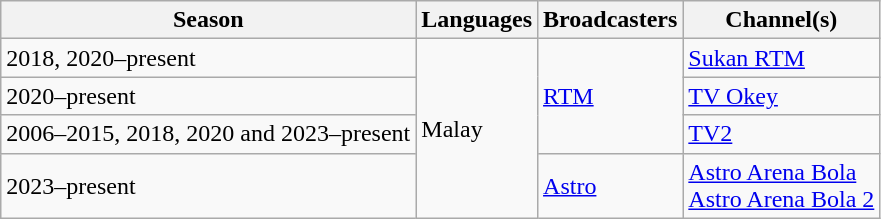<table class="wikitable">
<tr>
<th>Season</th>
<th>Languages</th>
<th>Broadcasters</th>
<th>Channel(s)</th>
</tr>
<tr>
<td>2018, 2020–present</td>
<td rowspan="4">Malay</td>
<td rowspan="3"> <a href='#'>RTM</a></td>
<td><a href='#'>Sukan RTM</a></td>
</tr>
<tr>
<td>2020–present</td>
<td><a href='#'>TV Okey</a></td>
</tr>
<tr>
<td>2006–2015, 2018, 2020 and 2023–present</td>
<td><a href='#'>TV2</a></td>
</tr>
<tr>
<td>2023–present</td>
<td> <a href='#'>Astro</a></td>
<td><a href='#'>Astro Arena Bola</a><br><a href='#'>Astro Arena Bola 2</a></td>
</tr>
</table>
